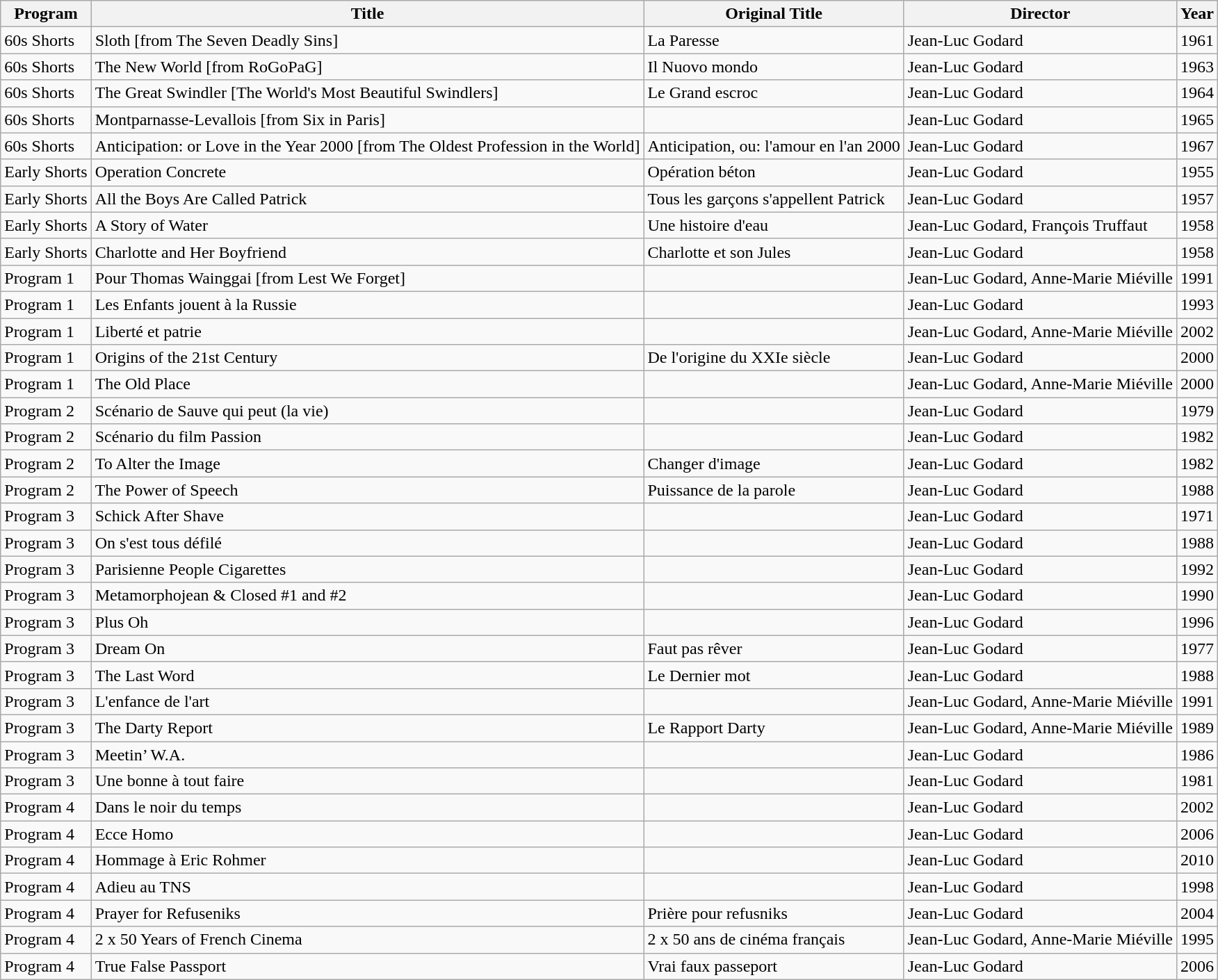<table class="wikitable">
<tr>
<th>Program</th>
<th>Title</th>
<th>Original Title</th>
<th>Director</th>
<th>Year</th>
</tr>
<tr>
<td>60s Shorts</td>
<td>Sloth [from The Seven Deadly Sins]</td>
<td>La Paresse</td>
<td>Jean-Luc Godard</td>
<td>1961</td>
</tr>
<tr>
<td>60s Shorts</td>
<td>The New World [from RoGoPaG]</td>
<td>Il Nuovo mondo</td>
<td>Jean-Luc Godard</td>
<td>1963</td>
</tr>
<tr>
<td>60s Shorts</td>
<td>The Great Swindler [The World's Most Beautiful Swindlers]</td>
<td>Le Grand escroc</td>
<td>Jean-Luc Godard</td>
<td>1964</td>
</tr>
<tr>
<td>60s Shorts</td>
<td>Montparnasse-Levallois [from Six in Paris]</td>
<td></td>
<td>Jean-Luc Godard</td>
<td>1965</td>
</tr>
<tr>
<td>60s Shorts</td>
<td>Anticipation: or Love in the Year 2000 [from The Oldest Profession in the World]</td>
<td>Anticipation, ou: l'amour en l'an 2000</td>
<td>Jean-Luc Godard</td>
<td>1967</td>
</tr>
<tr>
<td>Early Shorts</td>
<td>Operation Concrete</td>
<td>Opération béton</td>
<td>Jean-Luc Godard</td>
<td>1955</td>
</tr>
<tr>
<td>Early Shorts</td>
<td>All the Boys Are Called Patrick</td>
<td>Tous les garçons s'appellent Patrick</td>
<td>Jean-Luc Godard</td>
<td>1957</td>
</tr>
<tr>
<td>Early Shorts</td>
<td>A Story of Water</td>
<td>Une histoire d'eau</td>
<td>Jean-Luc Godard, François Truffaut</td>
<td>1958</td>
</tr>
<tr>
<td>Early Shorts</td>
<td>Charlotte and Her Boyfriend</td>
<td>Charlotte et son Jules</td>
<td>Jean-Luc Godard</td>
<td>1958</td>
</tr>
<tr>
<td>Program 1</td>
<td>Pour Thomas Wainggai [from Lest We Forget]</td>
<td></td>
<td>Jean-Luc Godard, Anne-Marie Miéville</td>
<td>1991</td>
</tr>
<tr>
<td>Program 1</td>
<td>Les Enfants jouent à la Russie</td>
<td></td>
<td>Jean-Luc Godard</td>
<td>1993</td>
</tr>
<tr>
<td>Program 1</td>
<td>Liberté et patrie</td>
<td></td>
<td>Jean-Luc Godard, Anne-Marie Miéville</td>
<td>2002</td>
</tr>
<tr>
<td>Program 1</td>
<td>Origins of the 21st Century</td>
<td>De l'origine du XXIe siècle</td>
<td>Jean-Luc Godard</td>
<td>2000</td>
</tr>
<tr>
<td>Program 1</td>
<td>The Old Place</td>
<td></td>
<td>Jean-Luc Godard, Anne-Marie Miéville</td>
<td>2000</td>
</tr>
<tr>
<td>Program 2</td>
<td>Scénario de Sauve qui peut (la vie)</td>
<td></td>
<td>Jean-Luc Godard</td>
<td>1979</td>
</tr>
<tr>
<td>Program 2</td>
<td>Scénario du film Passion</td>
<td></td>
<td>Jean-Luc Godard</td>
<td>1982</td>
</tr>
<tr>
<td>Program 2</td>
<td>To Alter the Image</td>
<td>Changer d'image</td>
<td>Jean-Luc Godard</td>
<td>1982</td>
</tr>
<tr>
<td>Program 2</td>
<td>The Power of Speech</td>
<td>Puissance de la parole</td>
<td>Jean-Luc Godard</td>
<td>1988</td>
</tr>
<tr>
<td>Program 3</td>
<td>Schick After Shave</td>
<td></td>
<td>Jean-Luc Godard</td>
<td>1971</td>
</tr>
<tr>
<td>Program 3</td>
<td>On s'est tous défilé</td>
<td></td>
<td>Jean-Luc Godard</td>
<td>1988</td>
</tr>
<tr>
<td>Program 3</td>
<td>Parisienne People Cigarettes</td>
<td></td>
<td>Jean-Luc Godard</td>
<td>1992</td>
</tr>
<tr>
<td>Program 3</td>
<td>Metamorphojean & Closed #1 and #2</td>
<td></td>
<td>Jean-Luc Godard</td>
<td>1990</td>
</tr>
<tr>
<td>Program 3</td>
<td>Plus Oh</td>
<td></td>
<td>Jean-Luc Godard</td>
<td>1996</td>
</tr>
<tr>
<td>Program 3</td>
<td>Dream On</td>
<td>Faut pas rêver</td>
<td>Jean-Luc Godard</td>
<td>1977</td>
</tr>
<tr>
<td>Program 3</td>
<td>The Last Word</td>
<td>Le Dernier mot</td>
<td>Jean-Luc Godard</td>
<td>1988</td>
</tr>
<tr>
<td>Program 3</td>
<td>L'enfance de l'art</td>
<td></td>
<td>Jean-Luc Godard, Anne-Marie Miéville</td>
<td>1991</td>
</tr>
<tr>
<td>Program 3</td>
<td>The Darty Report</td>
<td>Le Rapport Darty</td>
<td>Jean-Luc Godard, Anne-Marie Miéville</td>
<td>1989</td>
</tr>
<tr>
<td>Program 3</td>
<td>Meetin’ W.A.</td>
<td></td>
<td>Jean-Luc Godard</td>
<td>1986</td>
</tr>
<tr>
<td>Program 3</td>
<td>Une bonne à tout faire</td>
<td></td>
<td>Jean-Luc Godard</td>
<td>1981</td>
</tr>
<tr>
<td>Program 4</td>
<td>Dans le noir du temps</td>
<td></td>
<td>Jean-Luc Godard</td>
<td>2002</td>
</tr>
<tr>
<td>Program 4</td>
<td>Ecce Homo</td>
<td></td>
<td>Jean-Luc Godard</td>
<td>2006</td>
</tr>
<tr>
<td>Program 4</td>
<td>Hommage à Eric Rohmer</td>
<td></td>
<td>Jean-Luc Godard</td>
<td>2010</td>
</tr>
<tr>
<td>Program 4</td>
<td>Adieu au TNS</td>
<td></td>
<td>Jean-Luc Godard</td>
<td>1998</td>
</tr>
<tr>
<td>Program 4</td>
<td>Prayer for Refuseniks</td>
<td>Prière pour refusniks</td>
<td>Jean-Luc Godard</td>
<td>2004</td>
</tr>
<tr>
<td>Program 4</td>
<td>2 x 50 Years of French Cinema</td>
<td>2 x 50 ans de cinéma français</td>
<td>Jean-Luc Godard, Anne-Marie Miéville</td>
<td>1995</td>
</tr>
<tr>
<td>Program 4</td>
<td>True False Passport</td>
<td>Vrai faux passeport</td>
<td>Jean-Luc Godard</td>
<td>2006</td>
</tr>
</table>
